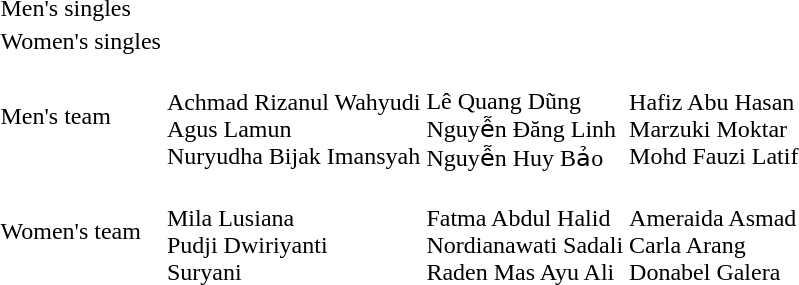<table>
<tr>
<td>Men's singles</td>
<td></td>
<td></td>
<td></td>
</tr>
<tr>
<td>Women's singles</td>
<td></td>
<td></td>
<td></td>
</tr>
<tr>
<td>Men's team</td>
<td nowrap=true><br>Achmad Rizanul Wahyudi<br>Agus Lamun<br>Nuryudha Bijak Imansyah</td>
<td><br>Lê Quang Dũng<br>Nguyễn Đăng Linh<br>Nguyễn Huy Bảo</td>
<td><br>Hafiz Abu Hasan<br>Marzuki Moktar<br>Mohd Fauzi Latif</td>
</tr>
<tr>
<td>Women's team</td>
<td><br>Mila Lusiana<br>Pudji Dwiriyanti<br>Suryani</td>
<td nowrap=true><br>Fatma Abdul Halid<br>Nordianawati Sadali<br>Raden Mas Ayu Ali</td>
<td nowrap=true><br>Ameraida Asmad<br>Carla Arang<br>Donabel Galera</td>
</tr>
</table>
